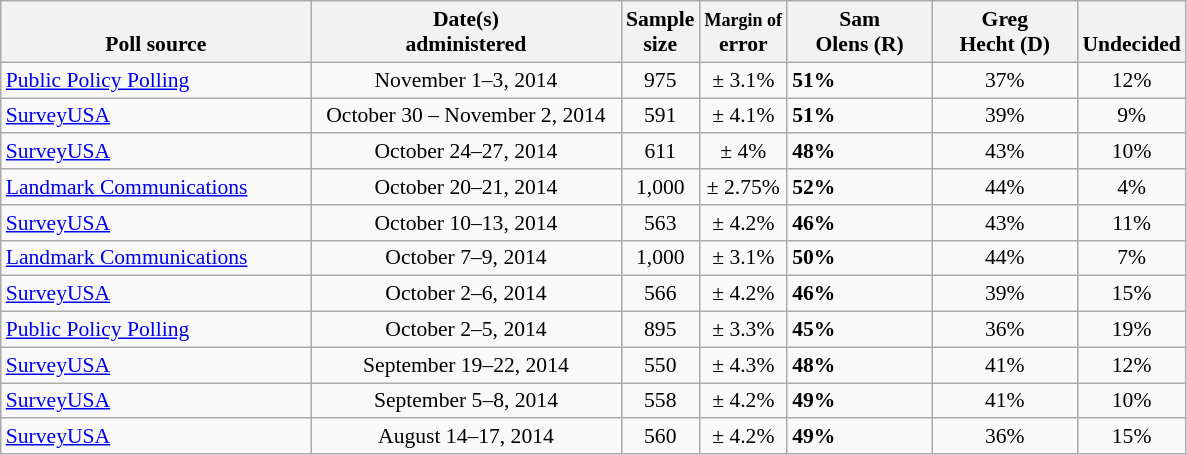<table class="wikitable" style="font-size:90%">
<tr valign= bottom>
<th style="width:200px;">Poll source</th>
<th style="width:200px;">Date(s)<br>administered</th>
<th class=small>Sample<br>size</th>
<th class=small><small>Margin of</small><br>error</th>
<th style="width:90px;">Sam<br>Olens (R)</th>
<th style="width:90px;">Greg<br>Hecht (D)</th>
<th style="width:40px;">Undecided</th>
</tr>
<tr>
<td><a href='#'>Public Policy Polling</a></td>
<td align=center>November 1–3, 2014</td>
<td align=center>975</td>
<td align=center>± 3.1%</td>
<td><strong>51%</strong></td>
<td align=center>37%</td>
<td align=center>12%</td>
</tr>
<tr>
<td><a href='#'>SurveyUSA</a></td>
<td align=center>October 30 – November 2, 2014</td>
<td align=center>591</td>
<td align=center>± 4.1%</td>
<td><strong>51%</strong></td>
<td align=center>39%</td>
<td align=center>9%</td>
</tr>
<tr>
<td><a href='#'>SurveyUSA</a></td>
<td align=center>October 24–27, 2014</td>
<td align=center>611</td>
<td align=center>± 4%</td>
<td><strong>48%</strong></td>
<td align=center>43%</td>
<td align=center>10%</td>
</tr>
<tr>
<td><a href='#'>Landmark Communications</a></td>
<td align=center>October 20–21, 2014</td>
<td align=center>1,000</td>
<td align=center>± 2.75%</td>
<td><strong>52%</strong></td>
<td align=center>44%</td>
<td align=center>4%</td>
</tr>
<tr>
<td><a href='#'>SurveyUSA</a></td>
<td align=center>October 10–13, 2014</td>
<td align=center>563</td>
<td align=center>± 4.2%</td>
<td><strong>46%</strong></td>
<td align=center>43%</td>
<td align=center>11%</td>
</tr>
<tr>
<td><a href='#'>Landmark Communications</a></td>
<td align=center>October 7–9, 2014</td>
<td align=center>1,000</td>
<td align=center>± 3.1%</td>
<td><strong>50%</strong></td>
<td align=center>44%</td>
<td align=center>7%</td>
</tr>
<tr>
<td><a href='#'>SurveyUSA</a></td>
<td align=center>October 2–6, 2014</td>
<td align=center>566</td>
<td align=center>± 4.2%</td>
<td><strong>46%</strong></td>
<td align=center>39%</td>
<td align=center>15%</td>
</tr>
<tr>
<td><a href='#'>Public Policy Polling</a></td>
<td align=center>October 2–5, 2014</td>
<td align=center>895</td>
<td align=center>± 3.3%</td>
<td><strong>45%</strong></td>
<td align=center>36%</td>
<td align=center>19%</td>
</tr>
<tr>
<td><a href='#'>SurveyUSA</a></td>
<td align=center>September 19–22, 2014</td>
<td align=center>550</td>
<td align=center>± 4.3%</td>
<td><strong>48%</strong></td>
<td align=center>41%</td>
<td align=center>12%</td>
</tr>
<tr>
<td><a href='#'>SurveyUSA</a></td>
<td align=center>September 5–8, 2014</td>
<td align=center>558</td>
<td align=center>± 4.2%</td>
<td><strong>49%</strong></td>
<td align=center>41%</td>
<td align=center>10%</td>
</tr>
<tr>
<td><a href='#'>SurveyUSA</a></td>
<td align=center>August 14–17, 2014</td>
<td align=center>560</td>
<td align=center>± 4.2%</td>
<td><strong>49%</strong></td>
<td align=center>36%</td>
<td align=center>15%</td>
</tr>
</table>
